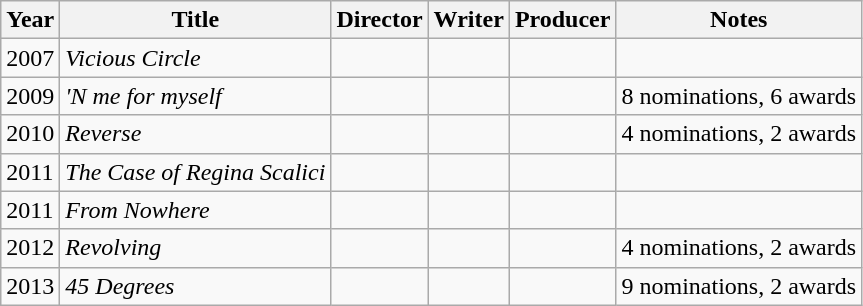<table class="wikitable unsortable">
<tr>
<th>Year</th>
<th>Title</th>
<th>Director</th>
<th>Writer</th>
<th>Producer</th>
<th>Notes</th>
</tr>
<tr>
<td>2007</td>
<td><em>Vicious Circle</em></td>
<td></td>
<td></td>
<td></td>
<td></td>
</tr>
<tr>
<td>2009</td>
<td><em> 'N me for myself</em></td>
<td></td>
<td></td>
<td></td>
<td>8 nominations, 6 awards</td>
</tr>
<tr>
<td>2010</td>
<td><em>Reverse</em></td>
<td></td>
<td></td>
<td></td>
<td>4 nominations, 2 awards</td>
</tr>
<tr>
<td>2011</td>
<td><em>The Case of Regina Scalici</em></td>
<td></td>
<td></td>
<td></td>
<td></td>
</tr>
<tr>
<td>2011</td>
<td><em>From Nowhere</em></td>
<td></td>
<td></td>
<td></td>
<td></td>
</tr>
<tr>
<td>2012</td>
<td><em>Revolving</em></td>
<td></td>
<td></td>
<td></td>
<td>4 nominations, 2 awards</td>
</tr>
<tr>
<td>2013</td>
<td><em>45 Degrees</em></td>
<td></td>
<td></td>
<td></td>
<td>9 nominations, 2 awards</td>
</tr>
</table>
